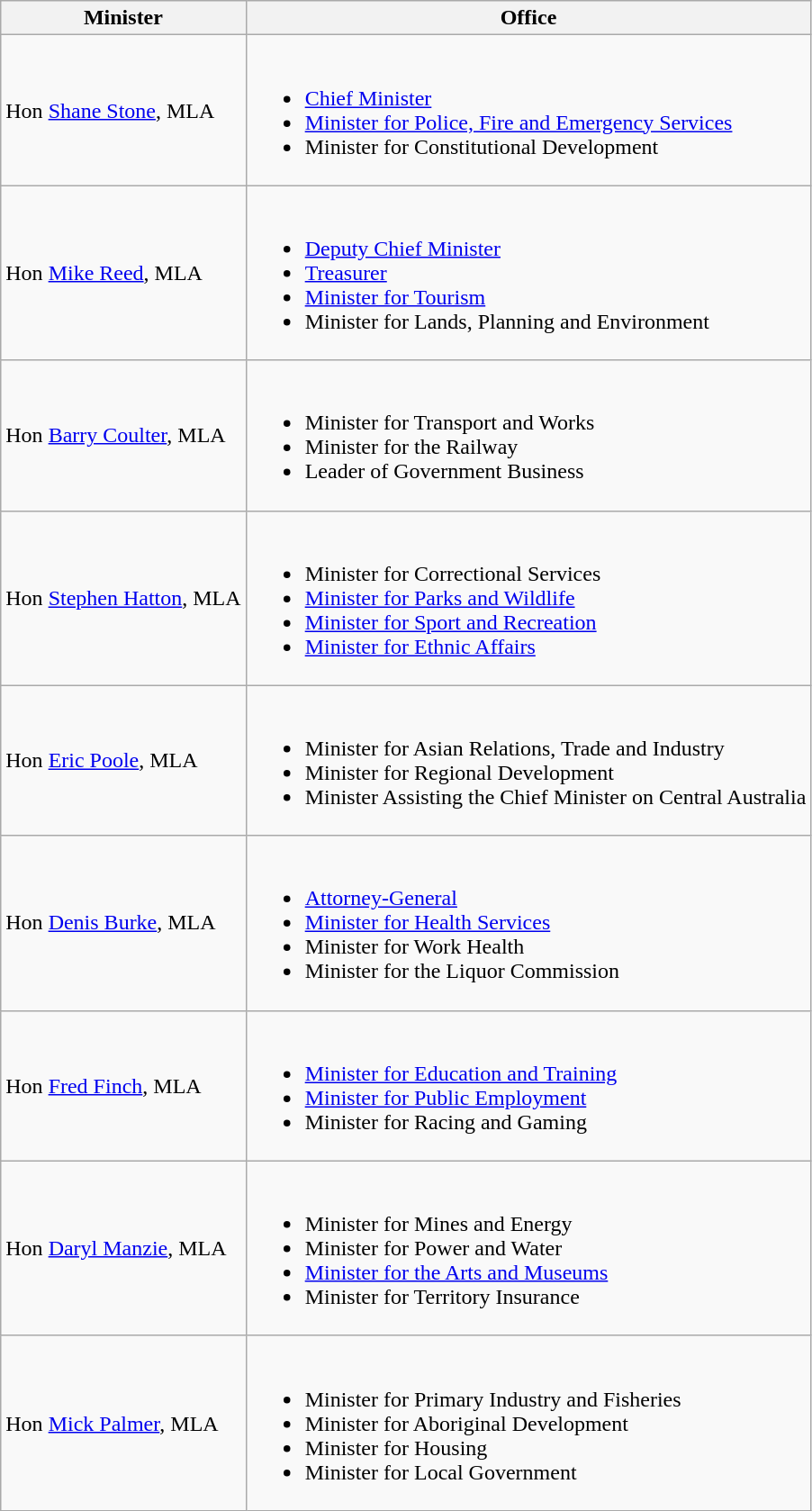<table class="wikitable">
<tr>
<th>Minister</th>
<th>Office</th>
</tr>
<tr>
<td>Hon <a href='#'>Shane Stone</a>, MLA</td>
<td><br><ul><li><a href='#'>Chief Minister</a></li><li><a href='#'>Minister for Police, Fire and Emergency Services</a></li><li>Minister for Constitutional Development</li></ul></td>
</tr>
<tr>
<td>Hon <a href='#'>Mike Reed</a>, MLA</td>
<td><br><ul><li><a href='#'>Deputy Chief Minister</a></li><li><a href='#'>Treasurer</a></li><li><a href='#'>Minister for Tourism</a></li><li>Minister for Lands, Planning and Environment</li></ul></td>
</tr>
<tr>
<td>Hon <a href='#'>Barry Coulter</a>, MLA</td>
<td><br><ul><li>Minister for Transport and Works</li><li>Minister for the Railway</li><li>Leader of Government Business</li></ul></td>
</tr>
<tr>
<td>Hon <a href='#'>Stephen Hatton</a>, MLA</td>
<td><br><ul><li>Minister for Correctional Services</li><li><a href='#'>Minister for Parks and Wildlife</a></li><li><a href='#'>Minister for Sport and Recreation</a></li><li><a href='#'>Minister for Ethnic Affairs</a></li></ul></td>
</tr>
<tr>
<td>Hon <a href='#'>Eric Poole</a>, MLA</td>
<td><br><ul><li>Minister for Asian Relations, Trade and Industry</li><li>Minister for Regional Development</li><li>Minister Assisting the Chief Minister on Central Australia</li></ul></td>
</tr>
<tr>
<td>Hon <a href='#'>Denis Burke</a>, MLA</td>
<td><br><ul><li><a href='#'>Attorney-General</a></li><li><a href='#'>Minister for Health Services</a></li><li>Minister for Work Health</li><li>Minister for the Liquor Commission</li></ul></td>
</tr>
<tr>
<td>Hon <a href='#'>Fred Finch</a>, MLA</td>
<td><br><ul><li><a href='#'>Minister for Education and Training</a></li><li><a href='#'>Minister for Public Employment</a></li><li>Minister for Racing and Gaming</li></ul></td>
</tr>
<tr>
<td>Hon <a href='#'>Daryl Manzie</a>, MLA</td>
<td><br><ul><li>Minister for Mines and Energy</li><li>Minister for Power and Water</li><li><a href='#'>Minister for the Arts and Museums</a></li><li>Minister for Territory Insurance</li></ul></td>
</tr>
<tr>
<td>Hon <a href='#'>Mick Palmer</a>, MLA</td>
<td><br><ul><li>Minister for Primary Industry and Fisheries</li><li>Minister for Aboriginal Development</li><li>Minister for Housing</li><li>Minister for Local Government</li></ul></td>
</tr>
</table>
